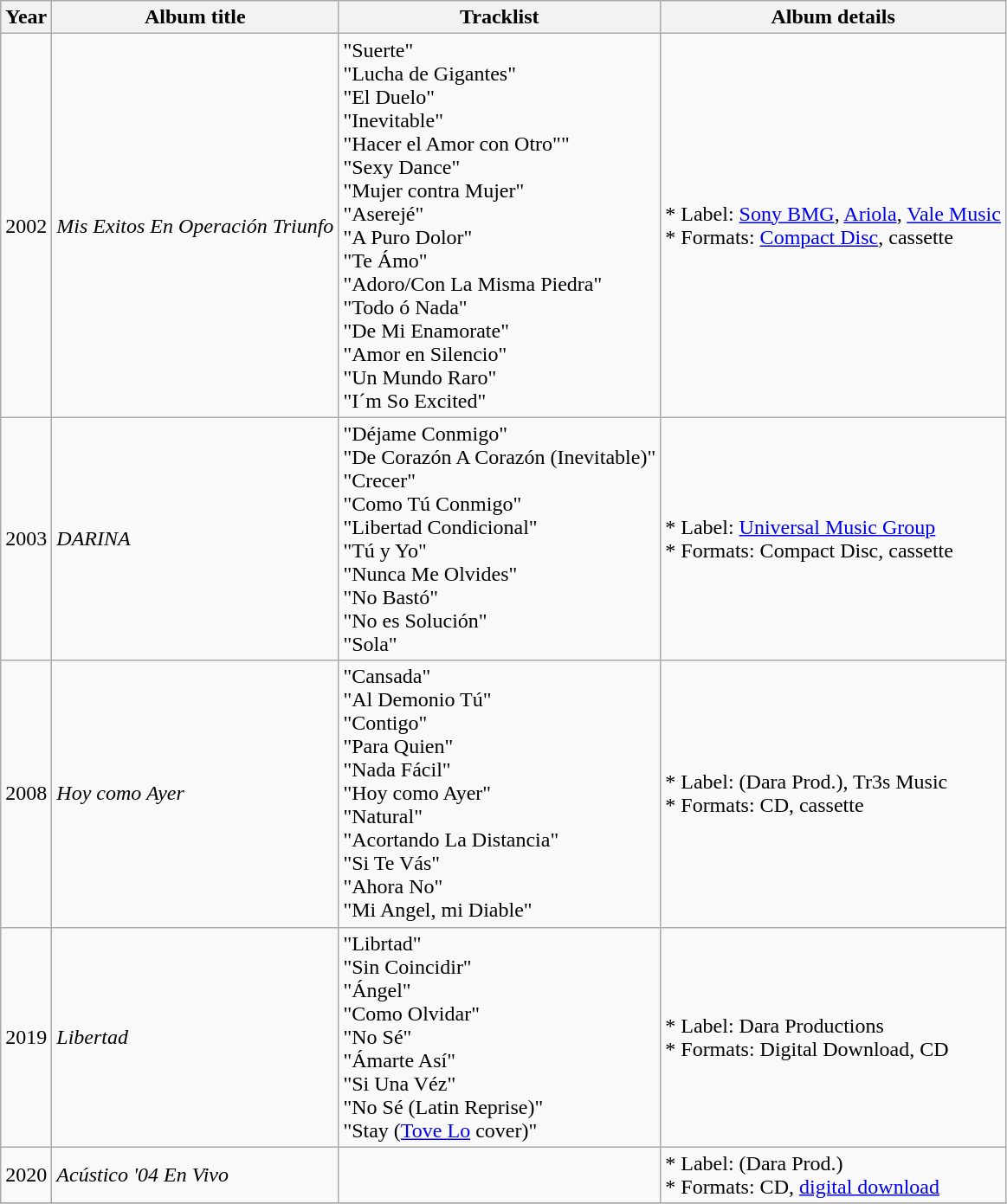<table class="wikitable">
<tr>
<th>Year</th>
<th><strong>Album title</strong></th>
<th><strong>Tracklist</strong></th>
<th>Album details</th>
</tr>
<tr>
<td>2002</td>
<td><em>Mis Exitos En Operación Triunfo</em></td>
<td>"Suerte" <br> "Lucha de Gigantes" <br> "El Duelo" <br> "Inevitable" <br> "Hacer el Amor con Otro"" <br> "Sexy Dance" <br> "Mujer contra Mujer" <br> "Aserejé" <br> "A Puro Dolor" <br> "Te Ámo"  <br> "Adoro/Con La Misma Piedra" <br> "Todo ó Nada" <br> "De Mi Enamorate" <br> "Amor en Silencio" <br> "Un Mundo Raro" <br> "I´m So Excited"</td>
<td>* Label: <a href='#'>Sony BMG</a>, <a href='#'>Ariola</a>, <a href='#'>Vale Music</a> <br> * Formats:   <a href='#'>Compact Disc</a>, cassette</td>
</tr>
<tr>
<td>2003</td>
<td><em>DARINA</em></td>
<td>"Déjame Conmigo" <br> "De Corazón A Corazón (Inevitable)" <br> "Crecer" <br> "Como Tú Conmigo" <br> "Libertad Condicional" <br> "Tú y Yo" <br> "Nunca Me Olvides" <br> "No Bastó" <br> "No es Solución" <br> "Sola"</td>
<td>* Label: <a href='#'>Universal Music Group</a> <br> * Formats: Compact Disc, cassette</td>
</tr>
<tr>
<td>2008</td>
<td><em>Hoy como Ayer</em></td>
<td>"Cansada" <br> "Al Demonio Tú" <br> "Contigo" <br> "Para Quien" <br> "Nada Fácil" <br> "Hoy como Ayer" <br> "Natural" <br> "Acortando La Distancia" <br> "Si Te Vás" <br> "Ahora No" <br> "Mi Angel, mi Diable"</td>
<td>* Label: (Dara Prod.), Tr3s Music  <br> * Formats: CD, cassette</td>
</tr>
<tr>
<td>2019</td>
<td><em>Libertad</em></td>
<td>"Librtad" <br> "Sin Coincidir" <br> "Ángel" <br> "Como Olvidar" <br> "No Sé" <br> "Ámarte Así" <br> "Si Una Véz" <br> "No Sé (Latin Reprise)" <br> "Stay (<a href='#'>Tove Lo</a> cover)"</td>
<td>* Label: Dara Productions <br> * Formats: Digital Download, CD</td>
</tr>
<tr>
<td>2020</td>
<td><em>Acústico '04 En Vivo</em></td>
<td></td>
<td>* Label: (Dara Prod.) <br> * Formats: CD, <a href='#'>digital download</a></td>
</tr>
<tr>
</tr>
</table>
